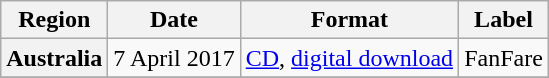<table class="wikitable plainrowheaders">
<tr>
<th scope="col">Region</th>
<th scope="col">Date</th>
<th scope="col">Format</th>
<th scope="col">Label</th>
</tr>
<tr>
<th scope="row">Australia</th>
<td>7 April 2017 </td>
<td><a href='#'>CD</a>, <a href='#'>digital download</a></td>
<td>FanFare</td>
</tr>
<tr>
</tr>
</table>
